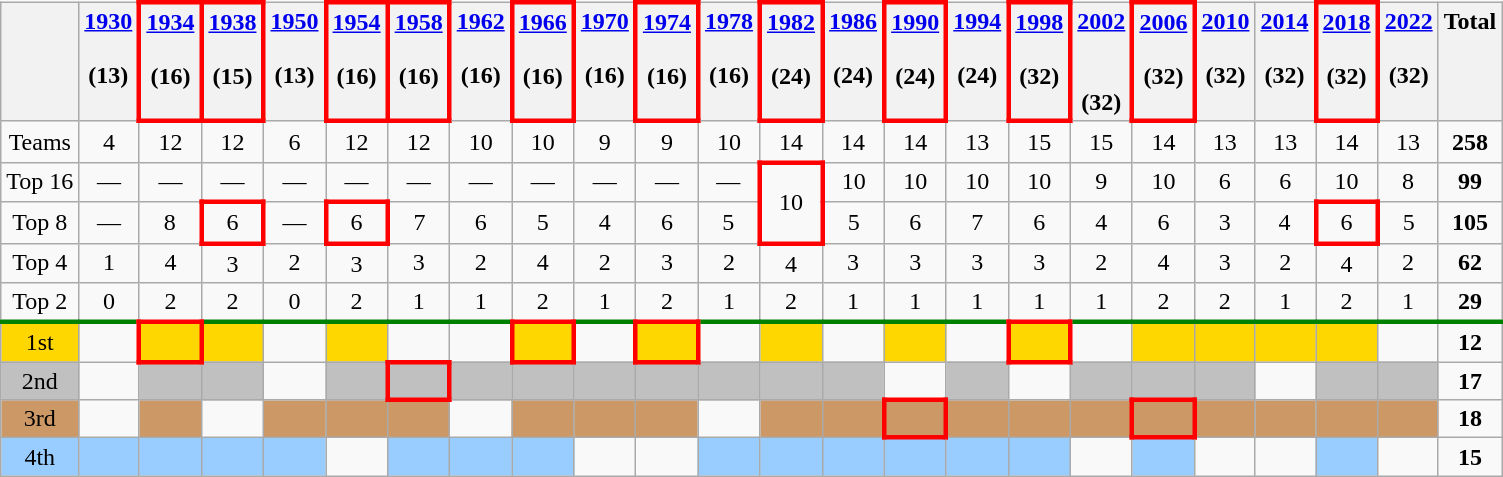<table class="wikitable" style="text-align: center">
<tr valign=top>
<th></th>
<th><a href='#'>1930</a><br> <br> (13)</th>
<th style="border:3px solid red"><a href='#'>1934</a><br> <br> (16)</th>
<th style="border:3px solid red"><a href='#'>1938</a><br> <br> (15)</th>
<th><a href='#'>1950</a><br> <br> (13)</th>
<th style="border:3px solid red"><a href='#'>1954</a><br> <br> (16)</th>
<th style="border:3px solid red"><a href='#'>1958</a><br> <br> (16)</th>
<th><a href='#'>1962</a><br> <br> (16)</th>
<th style="border:3px solid red"><a href='#'>1966</a><br> <br> (16)</th>
<th><a href='#'>1970</a><br> <br> (16)</th>
<th style="border:3px solid red"><a href='#'>1974</a><br> <br> (16)</th>
<th><a href='#'>1978</a><br> <br> (16)</th>
<th style="border:3px solid red"><a href='#'>1982</a><br> <br> (24)</th>
<th><a href='#'>1986</a><br> <br> (24)</th>
<th style="border:3px solid red"><a href='#'>1990</a><br> <br> (24)</th>
<th><a href='#'>1994</a><br> <br> (24)</th>
<th style="border:3px solid red"><a href='#'>1998</a><br> <br> (32)</th>
<th><a href='#'>2002</a><br> <br><br> (32)</th>
<th style="border:3px solid red"><a href='#'>2006</a><br> <br> (32)</th>
<th><a href='#'>2010</a><br> <br> (32)</th>
<th><a href='#'>2014</a><br> <br> (32)</th>
<th style="border:3px solid red"><a href='#'>2018</a><br> <br> (32)</th>
<th><a href='#'>2022</a><br> <br> (32)</th>
<th>Total</th>
</tr>
<tr>
<td>Teams</td>
<td>4</td>
<td>12</td>
<td>12</td>
<td>6</td>
<td>12</td>
<td>12</td>
<td>10</td>
<td>10</td>
<td>9</td>
<td>9</td>
<td>10</td>
<td>14</td>
<td>14</td>
<td>14</td>
<td>13</td>
<td>15</td>
<td>15</td>
<td>14</td>
<td>13</td>
<td>13</td>
<td>14</td>
<td>13</td>
<td><strong>258</strong></td>
</tr>
<tr>
<td>Top 16</td>
<td>—</td>
<td>—</td>
<td>—</td>
<td>—</td>
<td>—</td>
<td>—</td>
<td>—</td>
<td>—</td>
<td>—</td>
<td>—</td>
<td>—</td>
<td style="border:3px solid red" rowspan=2>10</td>
<td>10</td>
<td>10</td>
<td>10</td>
<td>10</td>
<td>9</td>
<td>10</td>
<td>6</td>
<td>6</td>
<td>10</td>
<td>8</td>
<td><strong>99</strong></td>
</tr>
<tr>
<td>Top 8</td>
<td>—</td>
<td>8</td>
<td style="border:3px solid red">6</td>
<td>—</td>
<td style="border:3px solid red">6</td>
<td>7</td>
<td>6</td>
<td>5</td>
<td>4</td>
<td>6</td>
<td>5</td>
<td>5</td>
<td>6</td>
<td>7</td>
<td>6</td>
<td>4</td>
<td>6</td>
<td>3</td>
<td>4</td>
<td style="border:3px solid red">6</td>
<td>5</td>
<td><strong>105</strong></td>
</tr>
<tr>
<td>Top 4</td>
<td>1</td>
<td>4</td>
<td>3</td>
<td>2</td>
<td>3</td>
<td>3</td>
<td>2</td>
<td>4</td>
<td>2</td>
<td>3</td>
<td>2</td>
<td>4</td>
<td>3</td>
<td>3</td>
<td>3</td>
<td>3</td>
<td>2</td>
<td>4</td>
<td>3</td>
<td>2</td>
<td>4</td>
<td>2</td>
<td><strong>62</strong></td>
</tr>
<tr>
<td>Top 2</td>
<td>0</td>
<td>2</td>
<td>2</td>
<td>0</td>
<td>2</td>
<td>1</td>
<td>1</td>
<td>2</td>
<td>1</td>
<td>2</td>
<td>1</td>
<td>2</td>
<td>1</td>
<td>1</td>
<td>1</td>
<td>1</td>
<td>1</td>
<td>2</td>
<td>2</td>
<td>1</td>
<td>2</td>
<td>1</td>
<td><strong>29</strong></td>
</tr>
<tr style="border-top:3px solid green;">
<td bgcolor=gold>1st</td>
<td></td>
<td bgcolor=gold style="border: 3px solid red"></td>
<td bgcolor=gold></td>
<td></td>
<td bgcolor=gold></td>
<td></td>
<td></td>
<td bgcolor=gold style="border: 3px solid red"></td>
<td></td>
<td bgcolor=gold style="border: 3px solid red"></td>
<td></td>
<td bgcolor=gold></td>
<td></td>
<td bgcolor=gold></td>
<td></td>
<td bgcolor=gold style="border: 3px solid red"></td>
<td></td>
<td bgcolor=gold></td>
<td bgcolor=gold></td>
<td bgcolor=gold></td>
<td bgcolor=gold></td>
<td></td>
<td><strong>12</strong></td>
</tr>
<tr>
<td bgcolor=silver>2nd</td>
<td></td>
<td bgcolor=silver></td>
<td bgcolor=silver></td>
<td></td>
<td bgcolor=silver></td>
<td bgcolor=silver style="border: 3px solid red"></td>
<td bgcolor=silver></td>
<td bgcolor=silver></td>
<td bgcolor=silver></td>
<td bgcolor=silver></td>
<td bgcolor=silver></td>
<td bgcolor=silver></td>
<td bgcolor=silver></td>
<td></td>
<td bgcolor=silver></td>
<td></td>
<td bgcolor=silver></td>
<td bgcolor=silver></td>
<td bgcolor=silver></td>
<td></td>
<td bgcolor=silver></td>
<td bgcolor=silver></td>
<td><strong>17</strong></td>
</tr>
<tr>
<td bgcolor=#cc9966>3rd</td>
<td></td>
<td bgcolor=#cc9966></td>
<td></td>
<td bgcolor=#cc9966></td>
<td bgcolor=#cc9966></td>
<td bgcolor=#cc9966></td>
<td></td>
<td bgcolor=#cc9966></td>
<td bgcolor=#cc9966></td>
<td bgcolor=#cc9966></td>
<td></td>
<td bgcolor=#cc9966></td>
<td bgcolor=#cc9966></td>
<td bgcolor=#cc9966 style="border: 3px solid red"></td>
<td bgcolor=#cc9966></td>
<td bgcolor=#cc9966></td>
<td bgcolor=#cc9966></td>
<td bgcolor=#cc9966 style="border: 3px solid red"></td>
<td bgcolor=#cc9966></td>
<td bgcolor=#cc9966></td>
<td bgcolor=#cc9966></td>
<td bgcolor=#cc9966></td>
<td><strong>18</strong></td>
</tr>
<tr>
<td bgcolor=#9acdff>4th</td>
<td bgcolor=#9acdff></td>
<td bgcolor=#9acdff></td>
<td bgcolor=#9acdff></td>
<td bgcolor=#9acdff></td>
<td></td>
<td bgcolor=#9acdff></td>
<td bgcolor=#9acdff></td>
<td bgcolor=#9acdff></td>
<td></td>
<td></td>
<td bgcolor=#9acdff></td>
<td bgcolor=#9acdff></td>
<td bgcolor=#9acdff></td>
<td bgcolor=#9acdff></td>
<td bgcolor=#9acdff></td>
<td bgcolor=#9acdff></td>
<td></td>
<td bgcolor=#9acdff></td>
<td></td>
<td> </td>
<td bgcolor=#9acdff></td>
<td></td>
<td><strong>15</strong></td>
</tr>
</table>
